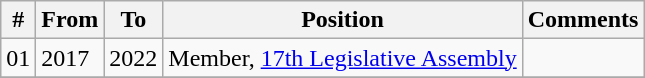<table class="wikitable sortable">
<tr>
<th>#</th>
<th>From</th>
<th>To</th>
<th>Position</th>
<th>Comments</th>
</tr>
<tr>
<td>01</td>
<td>2017</td>
<td>2022</td>
<td>Member, <a href='#'>17th Legislative Assembly</a></td>
<td></td>
</tr>
<tr>
</tr>
</table>
